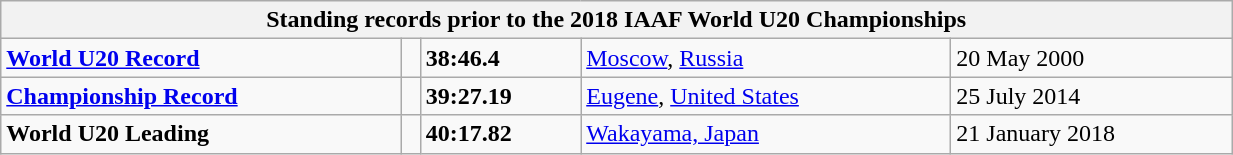<table class="wikitable" width=65%>
<tr>
<th colspan="5">Standing records prior to the 2018 IAAF World U20 Championships</th>
</tr>
<tr>
<td><strong><a href='#'>World U20 Record</a></strong></td>
<td></td>
<td><strong>38:46.4</strong></td>
<td><a href='#'>Moscow</a>, <a href='#'>Russia</a></td>
<td>20 May 2000</td>
</tr>
<tr>
<td><strong><a href='#'>Championship Record</a></strong></td>
<td></td>
<td><strong>39:27.19</strong></td>
<td><a href='#'>Eugene</a>, <a href='#'>United States</a></td>
<td>25 July 2014</td>
</tr>
<tr>
<td><strong>World U20 Leading</strong></td>
<td></td>
<td><strong>40:17.82</strong></td>
<td><a href='#'>Wakayama, Japan</a></td>
<td>21 January 2018</td>
</tr>
</table>
